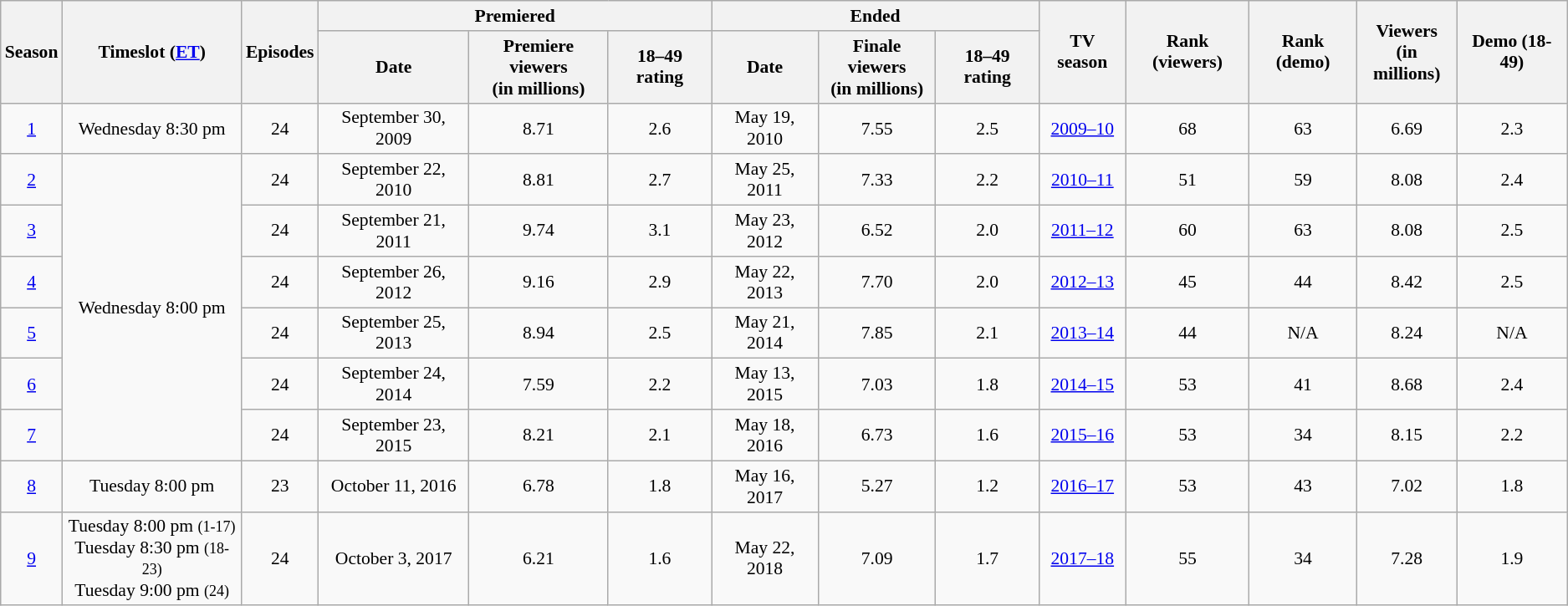<table class="wikitable plainrowheaders" style="text-align:center; font-size:90%;">
<tr>
<th scope="col" rowspan="2">Season</th>
<th scope="col" rowspan="2">Timeslot (<a href='#'>ET</a>)</th>
<th scope="col" rowspan="2">Episodes</th>
<th scope="col" colspan="3">Premiered</th>
<th scope="col" colspan="3">Ended</th>
<th scope="col" rowspan="2">TV season</th>
<th scope="col" rowspan="2">Rank (viewers)</th>
<th rowspan="2">Rank (demo)</th>
<th scope="col" rowspan="2">Viewers<br>(in millions)</th>
<th rowspan="2">Demo (18-49)</th>
</tr>
<tr>
<th scope="col">Date</th>
<th scope="col">Premiere viewers<br>(in millions)</th>
<th scope="col">18–49 rating</th>
<th scope="col">Date</th>
<th scope="col">Finale viewers<br>(in millions)</th>
<th scope="col">18–49 rating</th>
</tr>
<tr>
<td scope="row"><a href='#'>1</a></td>
<td>Wednesday 8:30 pm</td>
<td>24</td>
<td>September 30, 2009</td>
<td>8.71</td>
<td>2.6</td>
<td>May 19, 2010</td>
<td>7.55</td>
<td>2.5</td>
<td><a href='#'>2009–10</a></td>
<td>68</td>
<td>63</td>
<td>6.69</td>
<td>2.3</td>
</tr>
<tr>
<td scope="row"><a href='#'>2</a></td>
<td rowspan="6">Wednesday 8:00 pm</td>
<td>24</td>
<td>September 22, 2010</td>
<td>8.81</td>
<td>2.7</td>
<td>May 25, 2011</td>
<td>7.33</td>
<td>2.2</td>
<td><a href='#'>2010–11</a></td>
<td>51</td>
<td>59</td>
<td>8.08</td>
<td>2.4</td>
</tr>
<tr>
<td scope="row"><a href='#'>3</a></td>
<td>24</td>
<td>September 21, 2011</td>
<td>9.74</td>
<td>3.1</td>
<td>May 23, 2012</td>
<td>6.52</td>
<td>2.0</td>
<td><a href='#'>2011–12</a></td>
<td>60</td>
<td>63</td>
<td>8.08</td>
<td>2.5</td>
</tr>
<tr>
<td scope="row"><a href='#'>4</a></td>
<td>24</td>
<td>September 26, 2012</td>
<td>9.16</td>
<td>2.9</td>
<td>May 22, 2013</td>
<td>7.70</td>
<td>2.0</td>
<td><a href='#'>2012–13</a></td>
<td>45</td>
<td>44</td>
<td>8.42</td>
<td>2.5</td>
</tr>
<tr>
<td scope="row"><a href='#'>5</a></td>
<td>24</td>
<td>September 25, 2013</td>
<td>8.94</td>
<td>2.5</td>
<td>May 21, 2014</td>
<td>7.85</td>
<td>2.1</td>
<td><a href='#'>2013–14</a></td>
<td>44</td>
<td>N/A</td>
<td>8.24</td>
<td>N/A</td>
</tr>
<tr>
<td scope="row"><a href='#'>6</a></td>
<td>24</td>
<td>September 24, 2014</td>
<td>7.59</td>
<td>2.2</td>
<td>May 13, 2015</td>
<td>7.03</td>
<td>1.8</td>
<td><a href='#'>2014–15</a></td>
<td>53</td>
<td>41</td>
<td>8.68</td>
<td>2.4</td>
</tr>
<tr>
<td scope="row"><a href='#'>7</a></td>
<td>24</td>
<td>September 23, 2015</td>
<td>8.21</td>
<td>2.1</td>
<td>May 18, 2016</td>
<td>6.73</td>
<td>1.6</td>
<td><a href='#'>2015–16</a></td>
<td>53</td>
<td>34</td>
<td>8.15</td>
<td>2.2</td>
</tr>
<tr>
<td scope="row"><a href='#'>8</a></td>
<td rowspan="1">Tuesday 8:00 pm</td>
<td>23</td>
<td>October 11, 2016</td>
<td>6.78</td>
<td>1.8</td>
<td>May 16, 2017</td>
<td>5.27</td>
<td>1.2</td>
<td><a href='#'>2016–17</a></td>
<td>53</td>
<td 43>43</td>
<td>7.02</td>
<td>1.8</td>
</tr>
<tr>
<td scope="row"><a href='#'>9</a></td>
<td rowspan="1">Tuesday 8:00 pm <small>(1-17)</small> <br> Tuesday 8:30 pm <small>(18-23)</small> <br> Tuesday 9:00 pm <small>(24)</small></td>
<td>24</td>
<td>October 3, 2017</td>
<td>6.21</td>
<td>1.6</td>
<td>May 22, 2018</td>
<td>7.09</td>
<td>1.7</td>
<td><a href='#'>2017–18</a></td>
<td>55</td>
<td>34</td>
<td>7.28</td>
<td>1.9</td>
</tr>
</table>
